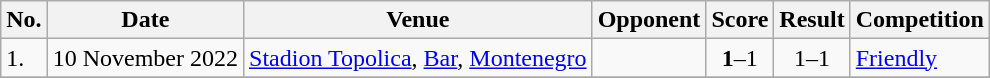<table class="wikitable">
<tr>
<th>No.</th>
<th>Date</th>
<th>Venue</th>
<th>Opponent</th>
<th>Score</th>
<th>Result</th>
<th>Competition</th>
</tr>
<tr>
<td>1.</td>
<td>10 November 2022</td>
<td><a href='#'>Stadion Topolica</a>, <a href='#'>Bar</a>, <a href='#'>Montenegro</a></td>
<td></td>
<td align=center><strong>1</strong>–1</td>
<td align=center>1–1</td>
<td><a href='#'>Friendly</a></td>
</tr>
<tr>
</tr>
</table>
